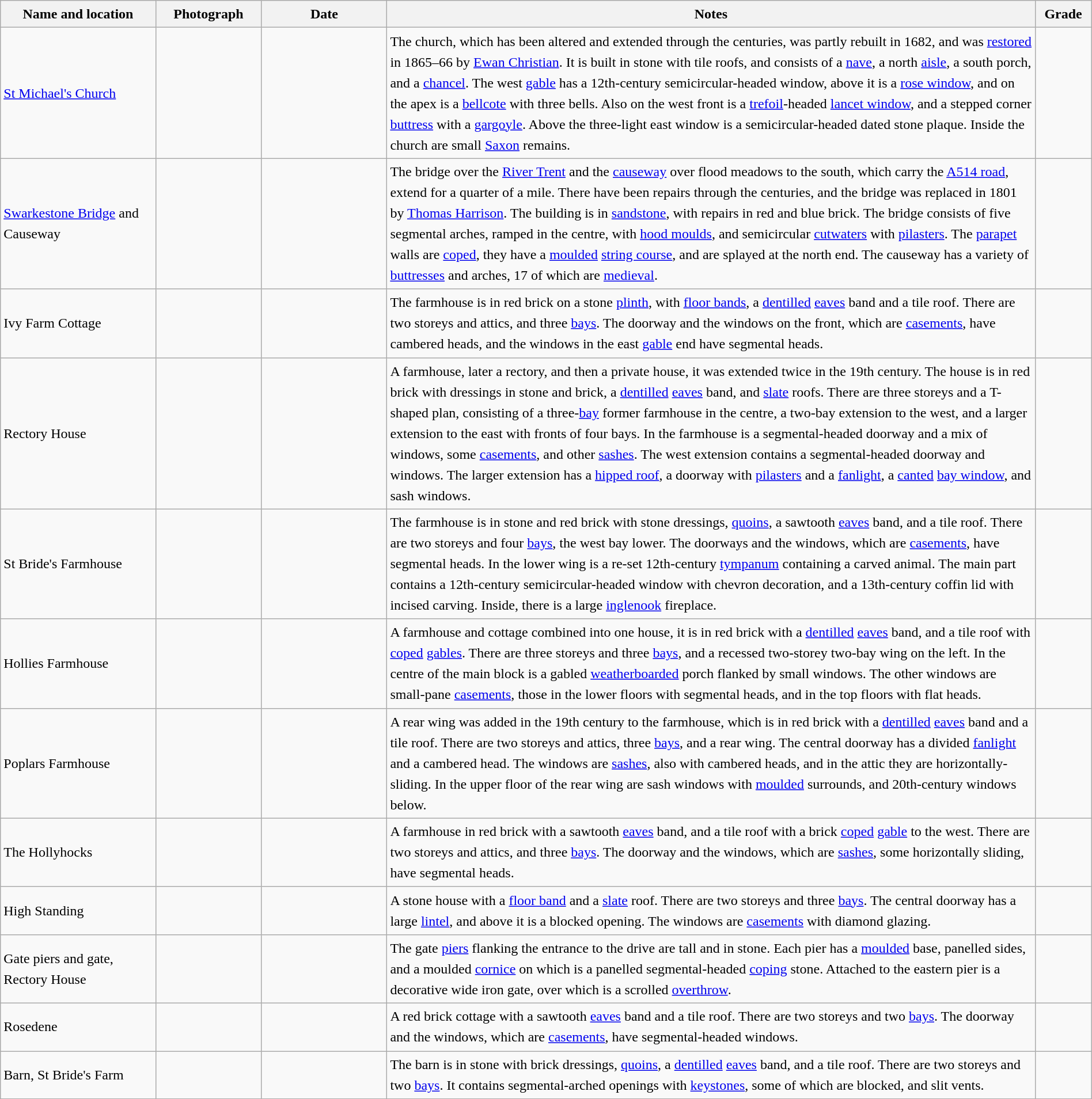<table class="wikitable sortable plainrowheaders" style="width:100%; border:0; text-align:left; line-height:150%;">
<tr>
<th scope="col"  style="width:150px">Name and location</th>
<th scope="col"  style="width:100px" class="unsortable">Photograph</th>
<th scope="col"  style="width:120px">Date</th>
<th scope="col"  style="width:650px" class="unsortable">Notes</th>
<th scope="col"  style="width:50px">Grade</th>
</tr>
<tr>
<td><a href='#'>St Michael's Church</a><br><small></small></td>
<td></td>
<td align="center"></td>
<td>The church, which has been altered and extended through the centuries, was partly rebuilt in 1682, and was <a href='#'>restored</a> in 1865–66 by <a href='#'>Ewan Christian</a>.  It is built in stone with tile roofs, and consists of a <a href='#'>nave</a>, a north <a href='#'>aisle</a>, a south porch, and a <a href='#'>chancel</a>.  The west <a href='#'>gable</a> has a 12th-century semicircular-headed window, above it is a <a href='#'>rose window</a>, and on the apex is a <a href='#'>bellcote</a> with three bells.  Also on the west front is a <a href='#'>trefoil</a>-headed <a href='#'>lancet window</a>, and a stepped corner <a href='#'>buttress</a> with a <a href='#'>gargoyle</a>.  Above the three-light east window is a semicircular-headed dated stone plaque.  Inside the church are small <a href='#'>Saxon</a> remains.</td>
<td align="center" ></td>
</tr>
<tr>
<td><a href='#'>Swarkestone Bridge</a> and Causeway<br><small></small></td>
<td></td>
<td align="center"></td>
<td>The bridge over the <a href='#'>River Trent</a> and the <a href='#'>causeway</a> over flood meadows to the south, which carry the <a href='#'>A514 road</a>, extend for a quarter of a mile.  There have been repairs through the centuries, and the bridge was replaced in 1801 by <a href='#'>Thomas Harrison</a>.  The building is in <a href='#'>sandstone</a>, with repairs in red and blue brick.  The bridge consists of five segmental arches, ramped in the centre, with <a href='#'>hood moulds</a>, and semicircular <a href='#'>cutwaters</a> with <a href='#'>pilasters</a>.  The <a href='#'>parapet</a> walls are <a href='#'>coped</a>, they have a <a href='#'>moulded</a> <a href='#'>string course</a>, and are splayed at the north end.  The causeway has a variety of <a href='#'>buttresses</a> and arches, 17 of which are <a href='#'>medieval</a>.</td>
<td align="center" ></td>
</tr>
<tr>
<td>Ivy Farm Cottage<br><small></small></td>
<td></td>
<td align="center"></td>
<td>The farmhouse is in red brick on a stone <a href='#'>plinth</a>, with <a href='#'>floor bands</a>, a <a href='#'>dentilled</a> <a href='#'>eaves</a> band and a tile roof.  There are two storeys and attics, and three <a href='#'>bays</a>.  The doorway and the windows on the front, which are <a href='#'>casements</a>, have cambered heads, and the windows in the east <a href='#'>gable</a> end have segmental heads.</td>
<td align="center" ></td>
</tr>
<tr>
<td>Rectory House<br><small></small></td>
<td></td>
<td align="center"></td>
<td>A farmhouse, later a rectory, and then a private house, it was extended twice in the 19th century.  The house is in red brick with dressings in stone and brick, a <a href='#'>dentilled</a> <a href='#'>eaves</a> band, and <a href='#'>slate</a> roofs.  There are three storeys and a T-shaped plan, consisting of a three-<a href='#'>bay</a> former farmhouse in the centre, a two-bay extension to the west, and a larger extension to the east with fronts of four bays.  In the farmhouse is a segmental-headed doorway and a mix of windows, some <a href='#'>casements</a>, and other <a href='#'>sashes</a>.  The west extension contains a segmental-headed doorway and windows.  The larger extension has a <a href='#'>hipped roof</a>, a doorway with <a href='#'>pilasters</a> and a <a href='#'>fanlight</a>, a <a href='#'>canted</a> <a href='#'>bay window</a>, and sash windows.</td>
<td align="center" ></td>
</tr>
<tr>
<td>St Bride's Farmhouse<br><small></small></td>
<td></td>
<td align="center"></td>
<td>The farmhouse is in stone and red brick with stone dressings, <a href='#'>quoins</a>, a sawtooth <a href='#'>eaves</a> band, and a tile roof.  There are two storeys and four <a href='#'>bays</a>, the west bay lower.  The doorways and the windows, which are <a href='#'>casements</a>, have segmental heads.  In the lower wing is a re-set 12th-century <a href='#'>tympanum</a> containing a carved animal.  The main part contains a 12th-century semicircular-headed window with chevron decoration, and a 13th-century coffin lid with incised carving.  Inside, there is a large <a href='#'>inglenook</a> fireplace.</td>
<td align="center" ></td>
</tr>
<tr>
<td>Hollies Farmhouse<br><small></small></td>
<td></td>
<td align="center"></td>
<td>A farmhouse and cottage combined into one house, it is in red brick with a <a href='#'>dentilled</a> <a href='#'>eaves</a> band, and a tile roof with <a href='#'>coped</a> <a href='#'>gables</a>.  There are three storeys and three <a href='#'>bays</a>, and a recessed two-storey two-bay wing on the left.  In the centre of the main block is a gabled <a href='#'>weatherboarded</a> porch flanked by small windows.  The other windows are small-pane <a href='#'>casements</a>, those in the lower floors with segmental heads, and in the top floors with flat heads.</td>
<td align="center" ></td>
</tr>
<tr>
<td>Poplars Farmhouse<br><small></small></td>
<td></td>
<td align="center"></td>
<td>A rear wing was added in the 19th century to the farmhouse, which is in red brick with a <a href='#'>dentilled</a> <a href='#'>eaves</a> band and a tile roof.  There are two storeys and attics, three <a href='#'>bays</a>, and a rear wing.  The central doorway has a divided <a href='#'>fanlight</a> and a cambered head.  The windows are <a href='#'>sashes</a>, also with cambered heads, and in the attic they are horizontally-sliding.  In the upper floor of the rear wing are sash windows with <a href='#'>moulded</a> surrounds, and 20th-century windows below.</td>
<td align="center" ></td>
</tr>
<tr>
<td>The Hollyhocks<br><small></small></td>
<td></td>
<td align="center"></td>
<td>A farmhouse in red brick with a sawtooth <a href='#'>eaves</a> band, and a tile roof with a brick <a href='#'>coped</a> <a href='#'>gable</a> to the west.  There are two storeys and attics, and three <a href='#'>bays</a>.  The doorway and the windows, which are <a href='#'>sashes</a>, some horizontally sliding, have segmental heads.</td>
<td align="center" ></td>
</tr>
<tr>
<td>High Standing<br><small></small></td>
<td></td>
<td align="center"></td>
<td>A stone house with a <a href='#'>floor band</a> and a <a href='#'>slate</a> roof.  There are two storeys and three <a href='#'>bays</a>.  The central doorway has a large <a href='#'>lintel</a>, and above it is a blocked opening.  The windows are <a href='#'>casements</a> with diamond glazing.</td>
<td align="center" ></td>
</tr>
<tr>
<td>Gate piers and gate, Rectory House<br><small></small></td>
<td></td>
<td align="center"></td>
<td>The gate <a href='#'>piers</a> flanking the entrance to the drive are tall and in stone. Each pier has a <a href='#'>moulded</a> base, panelled sides, and a moulded <a href='#'>cornice</a> on which is a panelled segmental-headed <a href='#'>coping</a> stone.  Attached to the eastern pier is a decorative wide iron gate, over which is a scrolled <a href='#'>overthrow</a>.</td>
<td align="center" ></td>
</tr>
<tr>
<td>Rosedene<br><small></small></td>
<td></td>
<td align="center"></td>
<td>A red brick cottage with a sawtooth <a href='#'>eaves</a> band and a tile roof.  There are two storeys and two <a href='#'>bays</a>.  The doorway and the windows, which are <a href='#'>casements</a>, have segmental-headed windows.</td>
<td align="center" ></td>
</tr>
<tr>
<td>Barn, St Bride's Farm<br><small></small></td>
<td></td>
<td align="center"></td>
<td>The barn is in stone with brick dressings, <a href='#'>quoins</a>, a <a href='#'>dentilled</a> <a href='#'>eaves</a> band, and a tile roof.  There are two storeys and two <a href='#'>bays</a>.  It contains segmental-arched openings with <a href='#'>keystones</a>, some of which are blocked, and slit vents.</td>
<td align="center" ></td>
</tr>
<tr>
</tr>
</table>
